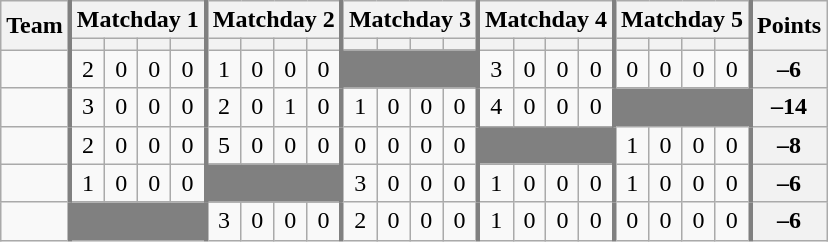<table class="wikitable sortable" style="text-align:center;">
<tr>
<th rowspan=2>Team</th>
<th colspan=4 style="border-left:3px solid gray">Matchday 1</th>
<th colspan=4 style="border-left:3px solid gray">Matchday 2</th>
<th colspan=4 style="border-left:3px solid gray">Matchday 3</th>
<th colspan=4 style="border-left:3px solid gray">Matchday 4</th>
<th colspan=4 style="border-left:3px solid gray">Matchday 5</th>
<th rowspan=2 style="border-left:3px solid gray">Points</th>
</tr>
<tr>
<th style="border-left:3px solid gray"></th>
<th></th>
<th></th>
<th></th>
<th style="border-left:3px solid gray"></th>
<th></th>
<th></th>
<th></th>
<th style="border-left:3px solid gray"></th>
<th></th>
<th></th>
<th></th>
<th style="border-left:3px solid gray"></th>
<th></th>
<th></th>
<th></th>
<th style="border-left:3px solid gray"></th>
<th></th>
<th></th>
<th></th>
</tr>
<tr>
<td align=left></td>
<td style="border-left:3px solid gray">2</td>
<td>0</td>
<td>0</td>
<td>0</td>
<td style="border-left:3px solid gray">1</td>
<td>0</td>
<td>0</td>
<td>0</td>
<td style="border-left:3px solid gray" bgcolor="gray" colspan="4"></td>
<td style="border-left:3px solid gray">3</td>
<td>0</td>
<td>0</td>
<td>0</td>
<td style="border-left:3px solid gray">0</td>
<td>0</td>
<td>0</td>
<td>0</td>
<th style="border-left:3px solid gray">–6</th>
</tr>
<tr>
<td align=left></td>
<td style="border-left:3px solid gray">3</td>
<td>0</td>
<td>0</td>
<td>0</td>
<td style="border-left:3px solid gray">2</td>
<td>0</td>
<td>1</td>
<td>0</td>
<td style="border-left:3px solid gray">1</td>
<td>0</td>
<td>0</td>
<td>0</td>
<td style="border-left:3px solid gray">4</td>
<td>0</td>
<td>0</td>
<td>0</td>
<td style="border-left:3px solid gray" bgcolor="gray" colspan="4"></td>
<th style="border-left:3px solid gray">–14</th>
</tr>
<tr>
<td align=left></td>
<td style="border-left:3px solid gray">2</td>
<td>0</td>
<td>0</td>
<td>0</td>
<td style="border-left:3px solid gray">5</td>
<td>0</td>
<td>0</td>
<td>0</td>
<td style="border-left:3px solid gray">0</td>
<td>0</td>
<td>0</td>
<td>0</td>
<td style="border-left:3px solid gray" bgcolor="gray" colspan="4"></td>
<td style="border-left:3px solid gray">1</td>
<td>0</td>
<td>0</td>
<td>0</td>
<th style="border-left:3px solid gray">–8</th>
</tr>
<tr>
<td align=left></td>
<td style="border-left:3px solid gray">1</td>
<td>0</td>
<td>0</td>
<td>0</td>
<td style="border-left:3px solid gray" bgcolor="gray" colspan="4"></td>
<td style="border-left:3px solid gray">3</td>
<td>0</td>
<td>0</td>
<td>0</td>
<td style="border-left:3px solid gray">1</td>
<td>0</td>
<td>0</td>
<td>0</td>
<td style="border-left:3px solid gray">1</td>
<td>0</td>
<td>0</td>
<td>0</td>
<th style="border-left:3px solid gray">–6</th>
</tr>
<tr>
<td align=left></td>
<td style="border-left:3px solid gray" bgcolor="gray" colspan="4"></td>
<td style="border-left:3px solid gray">3</td>
<td>0</td>
<td>0</td>
<td>0</td>
<td style="border-left:3px solid gray">2</td>
<td>0</td>
<td>0</td>
<td>0</td>
<td style="border-left:3px solid gray">1</td>
<td>0</td>
<td>0</td>
<td>0</td>
<td style="border-left:3px solid gray">0</td>
<td>0</td>
<td>0</td>
<td>0</td>
<th style="border-left:3px solid gray">–6</th>
</tr>
</table>
